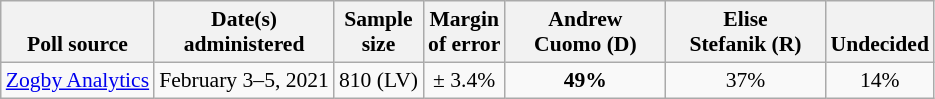<table class="wikitable" style="font-size:90%;text-align:center;">
<tr valign=bottom>
<th>Poll source</th>
<th>Date(s)<br>administered</th>
<th>Sample<br>size</th>
<th>Margin<br>of error</th>
<th style="width:100px;">Andrew<br>Cuomo (D)</th>
<th style="width:100px;">Elise<br>Stefanik (R)</th>
<th>Undecided</th>
</tr>
<tr>
<td style="text-align:left;"><a href='#'>Zogby Analytics</a></td>
<td>February 3–5, 2021</td>
<td>810 (LV)</td>
<td>± 3.4%</td>
<td><strong>49%</strong></td>
<td>37%</td>
<td>14%</td>
</tr>
</table>
